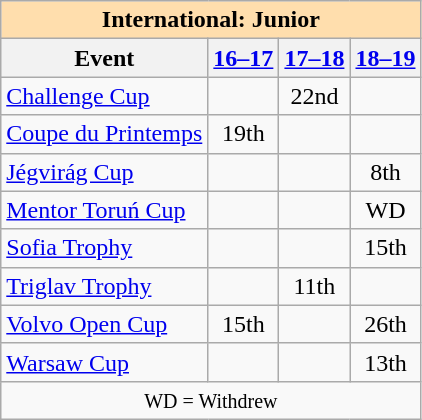<table class="wikitable" style="text-align:center">
<tr>
<th style="background-color: #ffdead; " colspan=4 align=center>International: Junior</th>
</tr>
<tr>
<th>Event</th>
<th><a href='#'>16–17</a></th>
<th><a href='#'>17–18</a></th>
<th><a href='#'>18–19</a></th>
</tr>
<tr>
<td align=left><a href='#'>Challenge Cup</a></td>
<td></td>
<td>22nd</td>
<td></td>
</tr>
<tr>
<td align=left><a href='#'>Coupe du Printemps</a></td>
<td>19th</td>
<td></td>
<td></td>
</tr>
<tr>
<td align=left><a href='#'>Jégvirág Cup</a></td>
<td></td>
<td></td>
<td>8th</td>
</tr>
<tr>
<td align=left><a href='#'>Mentor Toruń Cup</a></td>
<td></td>
<td></td>
<td>WD</td>
</tr>
<tr>
<td align=left><a href='#'>Sofia Trophy</a></td>
<td></td>
<td></td>
<td>15th</td>
</tr>
<tr>
<td align=left><a href='#'>Triglav Trophy</a></td>
<td></td>
<td>11th</td>
<td></td>
</tr>
<tr>
<td align=left><a href='#'>Volvo Open Cup</a></td>
<td>15th</td>
<td></td>
<td>26th</td>
</tr>
<tr>
<td align=left><a href='#'>Warsaw Cup</a></td>
<td></td>
<td></td>
<td>13th</td>
</tr>
<tr>
<td colspan=4 align=center><small> WD = Withdrew </small></td>
</tr>
</table>
